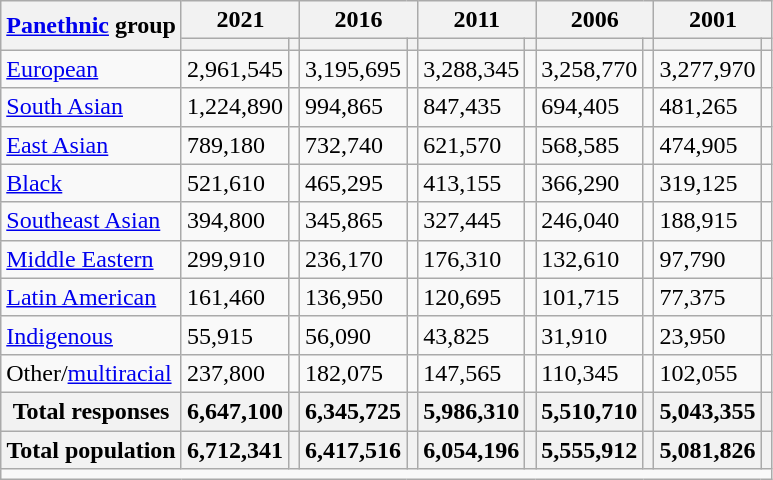<table class="wikitable collapsible sortable">
<tr>
<th rowspan="2"><a href='#'>Panethnic</a> group</th>
<th colspan="2">2021</th>
<th colspan="2">2016</th>
<th colspan="2">2011</th>
<th colspan="2">2006</th>
<th colspan="2">2001</th>
</tr>
<tr>
<th><a href='#'></a></th>
<th></th>
<th></th>
<th></th>
<th></th>
<th></th>
<th></th>
<th></th>
<th></th>
<th></th>
</tr>
<tr>
<td><a href='#'>European</a></td>
<td>2,961,545</td>
<td></td>
<td>3,195,695</td>
<td></td>
<td>3,288,345</td>
<td></td>
<td>3,258,770</td>
<td></td>
<td>3,277,970</td>
<td></td>
</tr>
<tr>
<td><a href='#'>South Asian</a></td>
<td>1,224,890</td>
<td></td>
<td>994,865</td>
<td></td>
<td>847,435</td>
<td></td>
<td>694,405</td>
<td></td>
<td>481,265</td>
<td></td>
</tr>
<tr>
<td><a href='#'>East Asian</a></td>
<td>789,180</td>
<td></td>
<td>732,740</td>
<td></td>
<td>621,570</td>
<td></td>
<td>568,585</td>
<td></td>
<td>474,905</td>
<td></td>
</tr>
<tr>
<td><a href='#'>Black</a></td>
<td>521,610</td>
<td></td>
<td>465,295</td>
<td></td>
<td>413,155</td>
<td></td>
<td>366,290</td>
<td></td>
<td>319,125</td>
<td></td>
</tr>
<tr>
<td><a href='#'>Southeast Asian</a></td>
<td>394,800</td>
<td></td>
<td>345,865</td>
<td></td>
<td>327,445</td>
<td></td>
<td>246,040</td>
<td></td>
<td>188,915</td>
<td></td>
</tr>
<tr>
<td><a href='#'>Middle Eastern</a></td>
<td>299,910</td>
<td></td>
<td>236,170</td>
<td></td>
<td>176,310</td>
<td></td>
<td>132,610</td>
<td></td>
<td>97,790</td>
<td></td>
</tr>
<tr>
<td><a href='#'>Latin American</a></td>
<td>161,460</td>
<td></td>
<td>136,950</td>
<td></td>
<td>120,695</td>
<td></td>
<td>101,715</td>
<td></td>
<td>77,375</td>
<td></td>
</tr>
<tr>
<td><a href='#'>Indigenous</a></td>
<td>55,915</td>
<td></td>
<td>56,090</td>
<td></td>
<td>43,825</td>
<td></td>
<td>31,910</td>
<td></td>
<td>23,950</td>
<td></td>
</tr>
<tr>
<td>Other/<a href='#'>multiracial</a></td>
<td>237,800</td>
<td></td>
<td>182,075</td>
<td></td>
<td>147,565</td>
<td></td>
<td>110,345</td>
<td></td>
<td>102,055</td>
<td></td>
</tr>
<tr>
<th>Total responses</th>
<th>6,647,100</th>
<th></th>
<th>6,345,725</th>
<th></th>
<th>5,986,310</th>
<th></th>
<th>5,510,710</th>
<th></th>
<th>5,043,355</th>
<th></th>
</tr>
<tr class="sortbottom">
<th>Total population</th>
<th>6,712,341</th>
<th></th>
<th>6,417,516</th>
<th></th>
<th>6,054,196</th>
<th></th>
<th>5,555,912</th>
<th></th>
<th>5,081,826</th>
<th></th>
</tr>
<tr class="sortbottom">
<td colspan="11"></td>
</tr>
</table>
